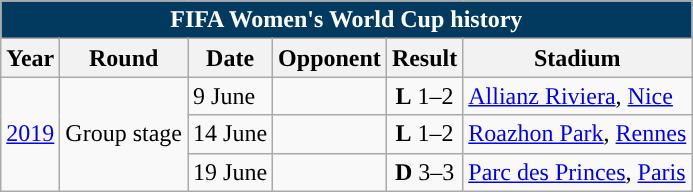<table class="wikitable" style="text-align: center;font-size:100%;">
<tr>
<th colspan=6 style="background: #013A5E; color: #FFFFFF;">FIFA Women's World Cup history</th>
</tr>
<tr>
<th>Year</th>
<th>Round</th>
<th>Date</th>
<th>Opponent</th>
<th>Result</th>
<th>Stadium</th>
</tr>
<tr>
<td rowspan=3><a href='#'>2019</a></td>
<td rowspan=3>Group stage</td>
<td align="left">9 June</td>
<td align="left"></td>
<td><strong>L</strong> 1–2</td>
<td align="left"><a href='#'>Allianz Riviera</a>, <a href='#'>Nice</a></td>
</tr>
<tr>
<td align="left">14 June</td>
<td align="left"></td>
<td><strong>L</strong> 1–2</td>
<td align="left"><a href='#'>Roazhon Park</a>, <a href='#'>Rennes</a></td>
</tr>
<tr>
<td align="left">19 June</td>
<td align="left"></td>
<td><strong>D</strong> 3–3</td>
<td align="left"><a href='#'>Parc des Princes</a>, <a href='#'>Paris</a></td>
</tr>
</table>
